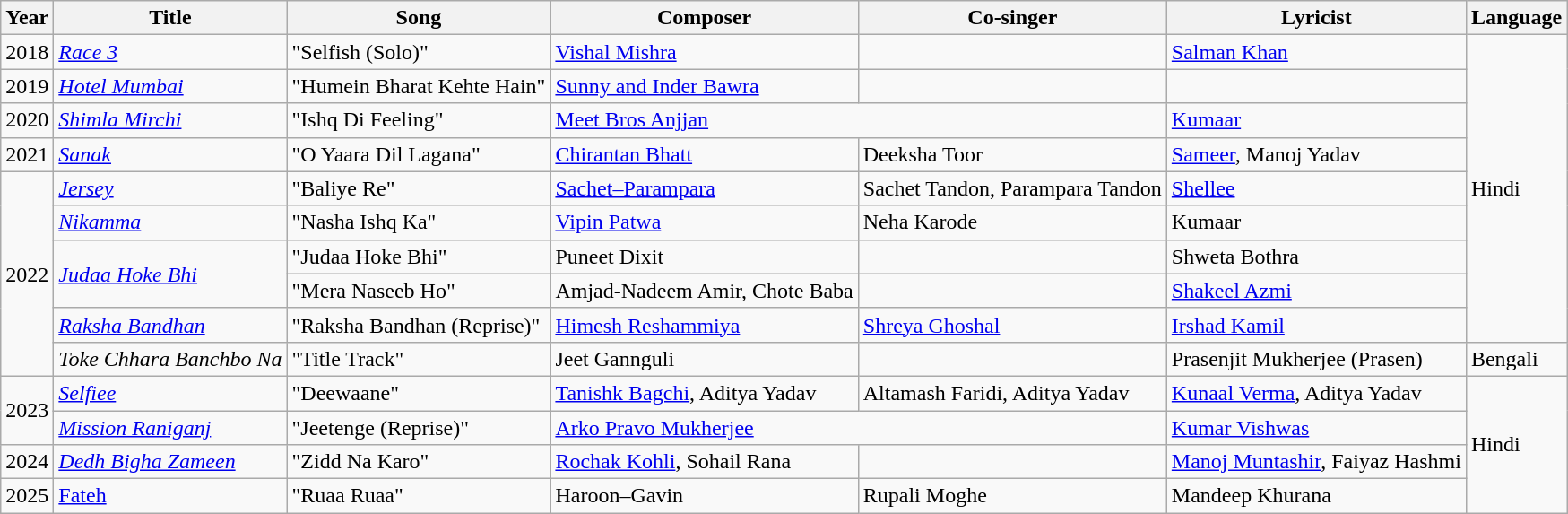<table class = "sortable wikitable">
<tr>
<th>Year</th>
<th>Title</th>
<th>Song</th>
<th>Composer</th>
<th>Co-singer</th>
<th>Lyricist</th>
<th>Language</th>
</tr>
<tr>
<td>2018</td>
<td><em><a href='#'>Race 3</a></em></td>
<td>"Selfish (Solo)"</td>
<td><a href='#'>Vishal Mishra</a></td>
<td></td>
<td><a href='#'>Salman Khan</a></td>
<td rowspan="9">Hindi</td>
</tr>
<tr>
<td>2019</td>
<td><em><a href='#'>Hotel Mumbai</a></em></td>
<td>"Humein Bharat Kehte Hain"</td>
<td><a href='#'>Sunny and Inder Bawra</a></td>
<td></td>
<td></td>
</tr>
<tr>
<td>2020</td>
<td><em><a href='#'>Shimla Mirchi</a></em></td>
<td>"Ishq Di Feeling"</td>
<td colspan=2><a href='#'>Meet Bros Anjjan</a></td>
<td><a href='#'>Kumaar</a></td>
</tr>
<tr>
<td>2021</td>
<td><em><a href='#'>Sanak</a></em></td>
<td>"O Yaara Dil Lagana"</td>
<td><a href='#'>Chirantan Bhatt</a></td>
<td>Deeksha Toor</td>
<td><a href='#'>Sameer</a>, Manoj Yadav</td>
</tr>
<tr>
<td rowspan="6">2022</td>
<td><a href='#'><em>Jersey</em></a></td>
<td>"Baliye Re"</td>
<td><a href='#'>Sachet–Parampara</a></td>
<td>Sachet Tandon,  Parampara Tandon</td>
<td><a href='#'>Shellee</a></td>
</tr>
<tr>
<td><em><a href='#'>Nikamma</a></em></td>
<td>"Nasha Ishq Ka"</td>
<td><a href='#'>Vipin Patwa</a></td>
<td>Neha Karode</td>
<td>Kumaar</td>
</tr>
<tr>
<td rowspan=2><em><a href='#'>Judaa Hoke Bhi</a></em></td>
<td>"Judaa Hoke Bhi"</td>
<td>Puneet Dixit</td>
<td></td>
<td>Shweta Bothra</td>
</tr>
<tr>
<td>"Mera Naseeb Ho"</td>
<td>Amjad-Nadeem Amir, Chote Baba</td>
<td></td>
<td><a href='#'>Shakeel Azmi</a></td>
</tr>
<tr>
<td><em><a href='#'>Raksha Bandhan</a></em></td>
<td>"Raksha Bandhan (Reprise)"</td>
<td><a href='#'>Himesh Reshammiya</a></td>
<td><a href='#'>Shreya Ghoshal</a></td>
<td><a href='#'>Irshad Kamil</a></td>
</tr>
<tr>
<td><em>Toke Chhara Banchbo Na</em></td>
<td>"Title Track"</td>
<td>Jeet Gannguli</td>
<td></td>
<td>Prasenjit Mukherjee (Prasen)</td>
<td>Bengali</td>
</tr>
<tr>
<td rowspan=2>2023</td>
<td><em><a href='#'>Selfiee</a></em></td>
<td>"Deewaane"</td>
<td><a href='#'>Tanishk Bagchi</a>, Aditya Yadav</td>
<td>Altamash Faridi, Aditya Yadav</td>
<td><a href='#'>Kunaal Verma</a>, Aditya Yadav</td>
<td rowspan=5>Hindi</td>
</tr>
<tr>
<td><em><a href='#'>Mission Raniganj</a></em></td>
<td>"Jeetenge (Reprise)"</td>
<td colspan=2><a href='#'>Arko Pravo Mukherjee</a></td>
<td><a href='#'>Kumar Vishwas</a></td>
</tr>
<tr>
<td>2024</td>
<td><em><a href='#'>Dedh Bigha Zameen</a></em></td>
<td>"Zidd Na Karo"</td>
<td><a href='#'>Rochak Kohli</a>, Sohail Rana</td>
<td></td>
<td><a href='#'>Manoj Muntashir</a>, Faiyaz Hashmi</td>
</tr>
<tr>
<td>2025</td>
<td><a href='#'>Fateh</a></td>
<td>"Ruaa Ruaa" </td>
<td>Haroon–Gavin</td>
<td>Rupali Moghe</td>
<td>Mandeep Khurana</td>
</tr>
</table>
